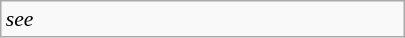<table class="wikitable floatright" style="font-size: 0.9em; width: 270px">
<tr>
<td><em>see </em></td>
</tr>
</table>
